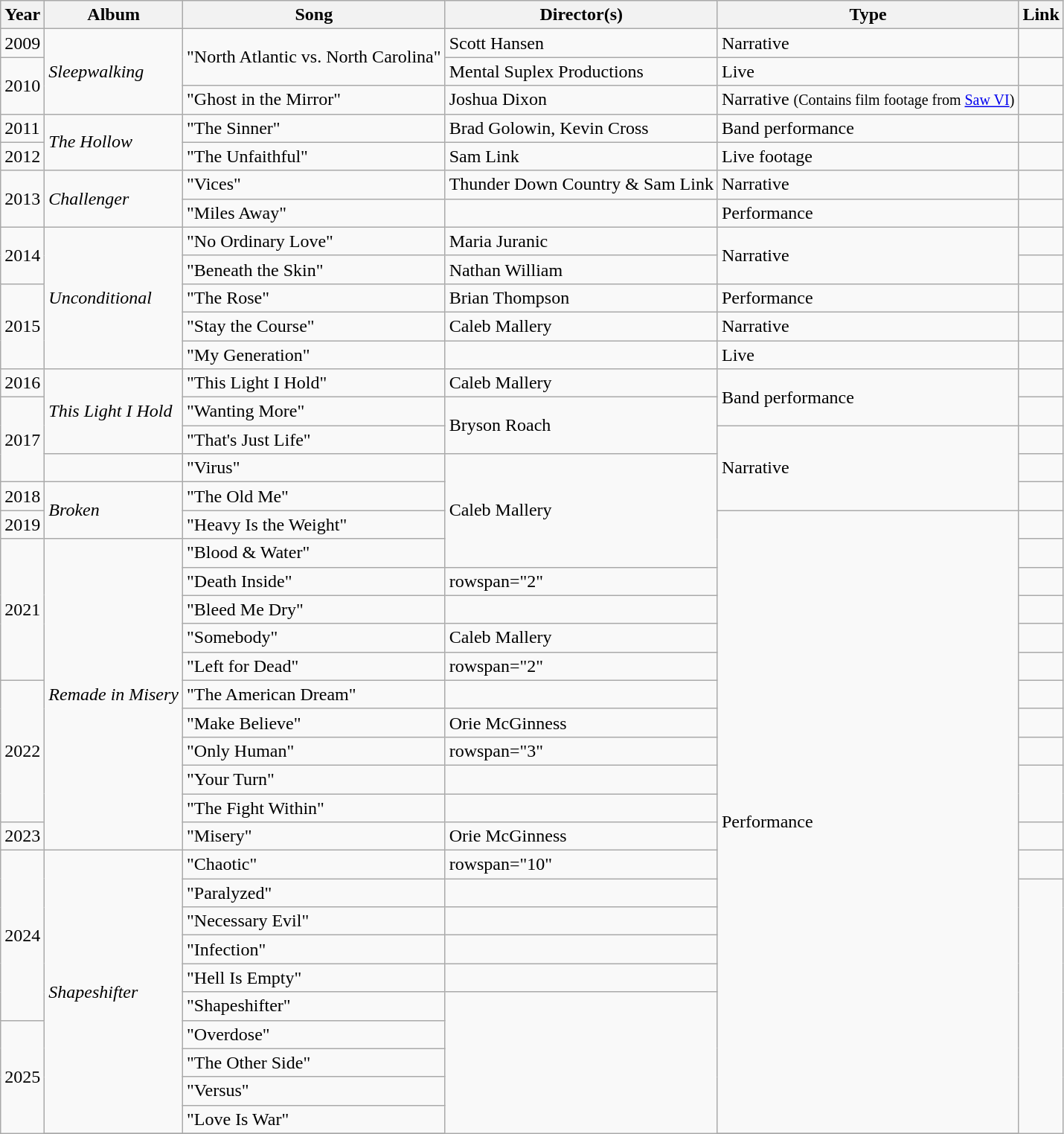<table class="wikitable">
<tr>
<th>Year</th>
<th>Album</th>
<th>Song</th>
<th>Director(s)</th>
<th>Type</th>
<th>Link</th>
</tr>
<tr>
<td>2009</td>
<td rowspan=3><em>Sleepwalking</em></td>
<td rowspan=2>"North Atlantic vs. North Carolina"</td>
<td>Scott Hansen</td>
<td>Narrative</td>
<td></td>
</tr>
<tr>
<td rowspan=2>2010</td>
<td>Mental Suplex Productions</td>
<td>Live</td>
<td></td>
</tr>
<tr>
<td>"Ghost in the Mirror"</td>
<td>Joshua Dixon</td>
<td>Narrative <small>(Contains film footage from <a href='#'>Saw VI</a>)</small></td>
<td></td>
</tr>
<tr>
<td>2011</td>
<td rowspan=2><em>The Hollow</em></td>
<td>"The Sinner"</td>
<td>Brad Golowin, Kevin Cross</td>
<td>Band performance</td>
<td></td>
</tr>
<tr>
<td>2012</td>
<td>"The Unfaithful"</td>
<td>Sam Link</td>
<td>Live footage</td>
<td></td>
</tr>
<tr>
<td rowspan=2>2013</td>
<td rowspan=2><em>Challenger</em></td>
<td>"Vices"</td>
<td>Thunder Down Country & Sam Link</td>
<td>Narrative</td>
<td></td>
</tr>
<tr>
<td>"Miles Away"</td>
<td></td>
<td>Performance</td>
<td></td>
</tr>
<tr>
<td rowspan=2>2014</td>
<td rowspan=5><em>Unconditional</em></td>
<td>"No Ordinary Love"</td>
<td>Maria Juranic</td>
<td rowspan="2">Narrative</td>
<td></td>
</tr>
<tr>
<td>"Beneath the Skin"</td>
<td>Nathan William</td>
<td></td>
</tr>
<tr>
<td rowspan=3>2015</td>
<td>"The Rose"</td>
<td>Brian Thompson</td>
<td>Performance</td>
<td></td>
</tr>
<tr>
<td>"Stay the Course"</td>
<td>Caleb Mallery</td>
<td>Narrative</td>
<td url=https://www.youtube.com/watch?v=Wc_Fa6BoQrw></td>
</tr>
<tr>
<td>"My Generation"</td>
<td></td>
<td>Live</td>
<td url=https://www.youtube.com/watch?v=HiDUQ0g561Q></td>
</tr>
<tr>
<td>2016</td>
<td rowspan=3><em>This Light I Hold</em></td>
<td>"This Light I Hold"</td>
<td>Caleb Mallery</td>
<td rowspan="2">Band performance</td>
<td></td>
</tr>
<tr>
<td rowspan="3">2017</td>
<td>"Wanting More"</td>
<td rowspan="2">Bryson Roach</td>
<td></td>
</tr>
<tr>
<td>"That's Just Life"</td>
<td rowspan="3">Narrative</td>
<td></td>
</tr>
<tr>
<td></td>
<td>"Virus"</td>
<td rowspan="4">Caleb Mallery</td>
<td></td>
</tr>
<tr>
<td>2018</td>
<td rowspan="2"><em>Broken</em></td>
<td>"The Old Me"</td>
<td></td>
</tr>
<tr>
<td>2019</td>
<td>"Heavy Is the Weight"</td>
<td rowspan="22">Performance</td>
<td></td>
</tr>
<tr>
<td rowspan="5">2021</td>
<td rowspan="11"><em>Remade in Misery</em></td>
<td>"Blood & Water"</td>
<td></td>
</tr>
<tr>
<td>"Death Inside"</td>
<td>rowspan="2" </td>
<td></td>
</tr>
<tr>
<td>"Bleed Me Dry"</td>
<td></td>
</tr>
<tr>
<td>"Somebody"</td>
<td>Caleb Mallery</td>
<td></td>
</tr>
<tr>
<td>"Left for Dead"</td>
<td>rowspan="2" </td>
<td></td>
</tr>
<tr>
<td rowspan="5">2022</td>
<td>"The American Dream"</td>
<td></td>
</tr>
<tr>
<td>"Make Believe"</td>
<td>Orie McGinness</td>
<td></td>
</tr>
<tr>
<td>"Only Human"</td>
<td>rowspan="3" </td>
<td></td>
</tr>
<tr>
<td>"Your Turn"</td>
<td></td>
</tr>
<tr>
<td>"The Fight Within"</td>
<td></td>
</tr>
<tr>
<td>2023</td>
<td>"Misery"</td>
<td>Orie McGinness</td>
<td></td>
</tr>
<tr>
<td rowspan="6">2024</td>
<td rowspan="10"><em>Shapeshifter</em></td>
<td>"Chaotic"</td>
<td>rowspan="10"</td>
<td></td>
</tr>
<tr>
<td>"Paralyzed"</td>
<td></td>
</tr>
<tr>
<td>"Necessary Evil"</td>
<td></td>
</tr>
<tr>
<td>"Infection"</td>
<td></td>
</tr>
<tr>
<td>"Hell Is Empty"</td>
<td></td>
</tr>
<tr>
<td>"Shapeshifter"</td>
</tr>
<tr>
<td rowspan="5">2025</td>
<td>"Overdose"</td>
</tr>
<tr>
<td>"The Other Side"</td>
</tr>
<tr>
<td>"Versus"</td>
</tr>
<tr>
<td>"Love Is War"</td>
</tr>
<tr>
</tr>
</table>
